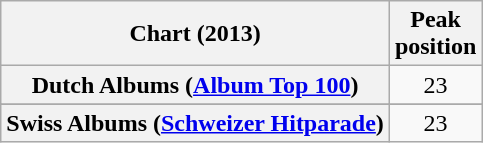<table class="wikitable sortable plainrowheaders">
<tr>
<th scope="col">Chart (2013)</th>
<th scope="col">Peak<br>position</th>
</tr>
<tr>
<th scope="row">Dutch Albums (<a href='#'>Album Top 100</a>)</th>
<td align="center">23</td>
</tr>
<tr>
</tr>
<tr>
</tr>
<tr>
<th scope="row">Swiss Albums (<a href='#'>Schweizer Hitparade</a>)</th>
<td align="center">23</td>
</tr>
</table>
